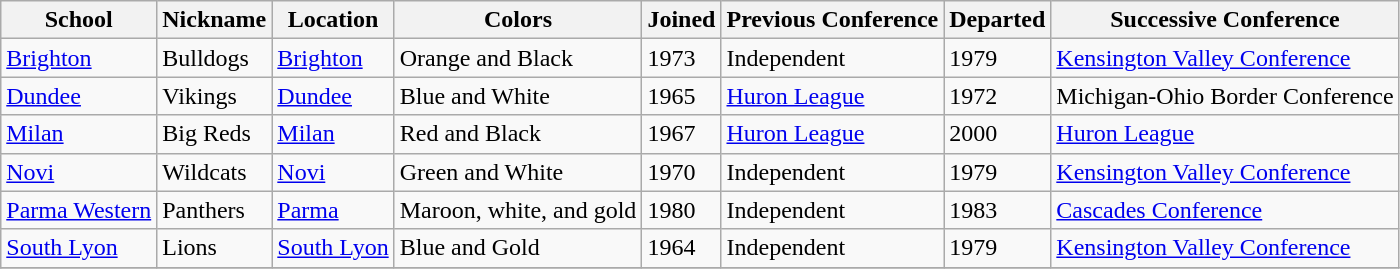<table class="wikitable sortable">
<tr>
<th>School</th>
<th>Nickname</th>
<th>Location</th>
<th>Colors</th>
<th>Joined</th>
<th>Previous Conference</th>
<th>Departed</th>
<th>Successive Conference</th>
</tr>
<tr>
<td><a href='#'>Brighton</a></td>
<td>Bulldogs</td>
<td><a href='#'>Brighton</a></td>
<td>Orange and Black</td>
<td>1973</td>
<td>Independent</td>
<td>1979</td>
<td><a href='#'>Kensington Valley Conference</a></td>
</tr>
<tr>
<td><a href='#'>Dundee</a></td>
<td>Vikings</td>
<td><a href='#'>Dundee</a></td>
<td>Blue and White</td>
<td>1965</td>
<td><a href='#'>Huron League</a></td>
<td>1972</td>
<td>Michigan-Ohio Border Conference</td>
</tr>
<tr>
<td><a href='#'>Milan</a></td>
<td>Big Reds</td>
<td><a href='#'>Milan</a></td>
<td>Red and Black</td>
<td>1967</td>
<td><a href='#'>Huron League</a></td>
<td>2000</td>
<td><a href='#'>Huron League</a></td>
</tr>
<tr>
<td><a href='#'>Novi</a></td>
<td>Wildcats</td>
<td><a href='#'>Novi</a></td>
<td>Green and White</td>
<td>1970</td>
<td>Independent</td>
<td>1979</td>
<td><a href='#'>Kensington Valley Conference</a></td>
</tr>
<tr>
<td><a href='#'>Parma Western</a></td>
<td>Panthers</td>
<td><a href='#'>Parma</a></td>
<td>Maroon, white, and gold</td>
<td>1980</td>
<td>Independent</td>
<td>1983</td>
<td><a href='#'>Cascades Conference</a></td>
</tr>
<tr>
<td><a href='#'>South Lyon</a></td>
<td>Lions</td>
<td><a href='#'>South Lyon</a></td>
<td>Blue and Gold</td>
<td>1964</td>
<td>Independent</td>
<td>1979</td>
<td><a href='#'>Kensington Valley Conference</a></td>
</tr>
<tr>
</tr>
</table>
